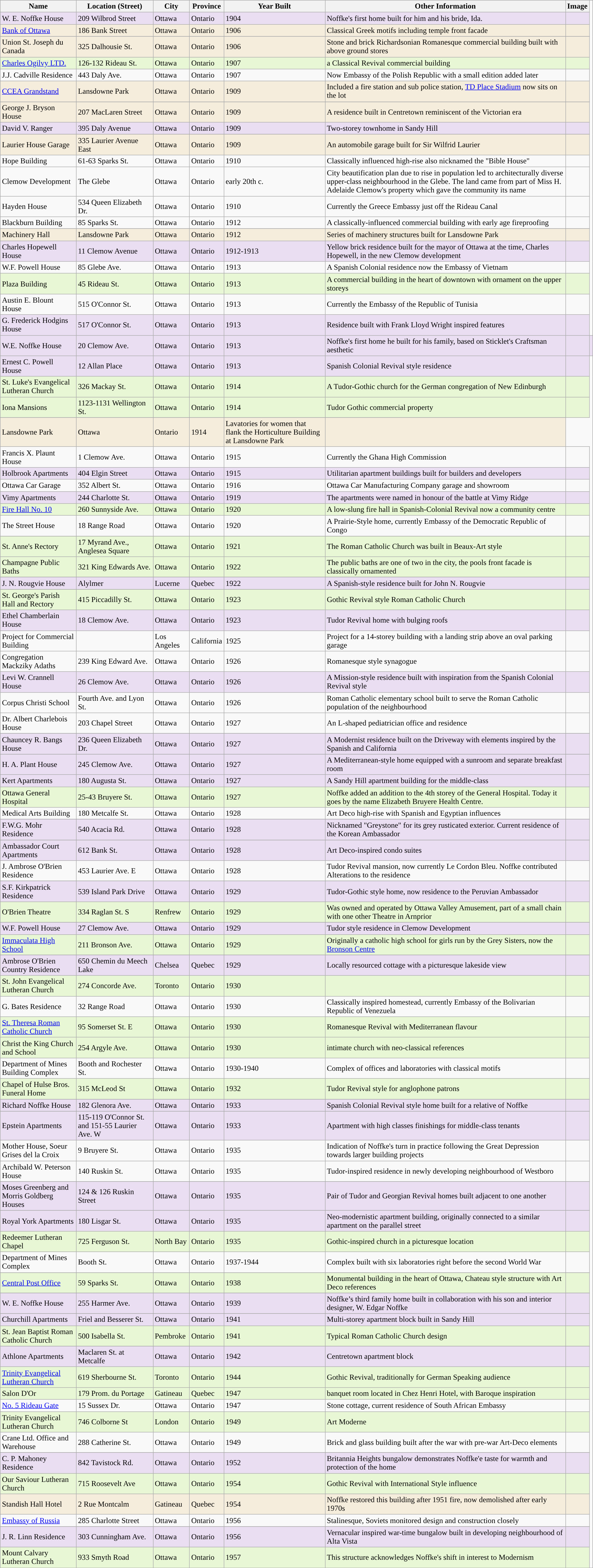<table class="wikitable">
<tr>
<th>Name</th>
<th>Location (Street)</th>
<th>City</th>
<th>Province</th>
<th>Year Built</th>
<th>Other Information</th>
<th>Image</th>
</tr>
<tr style="background: #eadef2">
<td>W. E. Noffke House</td>
<td>209 Wilbrod Street</td>
<td>Ottawa</td>
<td>Ontario</td>
<td>1904</td>
<td>Noffke's first home built for him and his bride, Ida.</td>
<td></td>
</tr>
<tr style="background: #f5eddc">
<td><a href='#'>Bank of Ottawa</a></td>
<td>186 Bank Street</td>
<td>Ottawa</td>
<td>Ontario</td>
<td>1906</td>
<td>Classical Greek motifs including temple front facade</td>
<td></td>
</tr>
<tr>
</tr>
<tr style="background: #f5eddc">
<td>Union St. Joseph du Canada</td>
<td>325 Dalhousie St.</td>
<td>Ottawa</td>
<td>Ontario</td>
<td>1906</td>
<td>Stone and brick Richardsonian Romanesque commercial building built with above ground stores</td>
<td></td>
</tr>
<tr style="background: #e8f7d5">
<td><a href='#'>Charles Ogilvy LTD.</a></td>
<td>126-132 Rideau St.</td>
<td>Ottawa</td>
<td>Ontario</td>
<td>1907</td>
<td>a Classical Revival commercial building</td>
<td></td>
</tr>
<tr>
<td>J.J. Cadville Residence</td>
<td>443 Daly Ave.</td>
<td>Ottawa</td>
<td>Ontario</td>
<td>1907</td>
<td>Now Embassy of the Polish Republic with a small edition added later</td>
<td></td>
</tr>
<tr style="background: #f5eddc">
<td><a href='#'>CCEA Grandstand</a></td>
<td>Lansdowne Park</td>
<td>Ottawa</td>
<td>Ontario</td>
<td>1909</td>
<td>Included a fire station and sub police station, <a href='#'>TD Place Stadium</a> now sits on the lot</td>
<td></td>
</tr>
<tr>
</tr>
<tr style="background: #f5eddc">
<td>George J. Bryson House</td>
<td>207 MacLaren Street</td>
<td>Ottawa</td>
<td>Ontario</td>
<td>1909</td>
<td>A residence built in Centretown reminiscent of the Victorian era</td>
<td></td>
</tr>
<tr style="background: #eadef2">
<td>David V. Ranger</td>
<td>395 Daly Avenue</td>
<td>Ottawa</td>
<td>Ontario</td>
<td>1909</td>
<td>Two-storey townhome in Sandy Hill</td>
<td></td>
</tr>
<tr>
</tr>
<tr style="background: #f5eddc">
<td>Laurier House Garage</td>
<td>335 Laurier Avenue East</td>
<td>Ottawa</td>
<td>Ontario</td>
<td>1909</td>
<td>An automobile garage built for Sir Wilfrid Laurier</td>
<td></td>
</tr>
<tr>
<td>Hope Building</td>
<td>61-63 Sparks St.</td>
<td>Ottawa</td>
<td>Ontario</td>
<td>1910</td>
<td>Classically influenced high-rise also nicknamed the "Bible House"</td>
<td></td>
</tr>
<tr>
<td>Clemow Development</td>
<td>The Glebe</td>
<td>Ottawa</td>
<td>Ontario</td>
<td>early 20th c.</td>
<td>City beautification plan due to rise in population led to architecturally diverse upper-class neighbourhood in the Glebe. The land came from part of Miss H. Adelaide Clemow's property which gave the community its name</td>
<td></td>
</tr>
<tr>
<td>Hayden House</td>
<td>534 Queen Elizabeth Dr.</td>
<td>Ottawa</td>
<td>Ontario</td>
<td>1910</td>
<td>Currently the Greece Embassy just off the Rideau Canal</td>
<td></td>
</tr>
<tr>
<td>Blackburn Building</td>
<td>85 Sparks St.</td>
<td>Ottawa</td>
<td>Ontario</td>
<td>1912</td>
<td>A classically-influenced commercial building with early age fireproofing</td>
<td></td>
</tr>
<tr>
</tr>
<tr style="background: #f5eddc">
<td>Machinery Hall</td>
<td>Lansdowne Park</td>
<td>Ottawa</td>
<td>Ontario</td>
<td>1912</td>
<td>Series of machinery structures built for Lansdowne Park</td>
<td></td>
</tr>
<tr style="background: #eadef2">
<td>Charles Hopewell House</td>
<td>11 Clemow Avenue</td>
<td>Ottawa</td>
<td>Ontario</td>
<td>1912-1913</td>
<td>Yellow brick residence built for the mayor of Ottawa at the time, Charles Hopewell, in the new Clemow development</td>
<td></td>
</tr>
<tr>
<td>W.F. Powell House</td>
<td>85 Glebe Ave.</td>
<td>Ottawa</td>
<td>Ontario</td>
<td>1913</td>
<td>A Spanish Colonial residence now the Embassy of Vietnam</td>
<td></td>
</tr>
<tr style="background: #e8f7d5">
<td>Plaza Building</td>
<td>45 Rideau St.</td>
<td>Ottawa</td>
<td>Ontario</td>
<td>1913</td>
<td>A commercial building in the heart of downtown with ornament on the upper storeys</td>
<td></td>
</tr>
<tr>
<td>Austin E. Blount House</td>
<td>515 O'Connor St.</td>
<td>Ottawa</td>
<td>Ontario</td>
<td>1913</td>
<td>Currently the Embassy of the Republic of Tunisia</td>
<td></td>
</tr>
<tr style="background: #eadef2">
<td>G. Frederick Hodgins House</td>
<td>517 O'Connor St.</td>
<td>Ottawa</td>
<td>Ontario</td>
<td>1913</td>
<td>Residence built with Frank Lloyd Wright inspired features</td>
<td></td>
</tr>
<tr style="background: #eadef2">
<td>W.E. Noffke House</td>
<td>20 Clemow Ave.</td>
<td>Ottawa</td>
<td>Ontario</td>
<td>1913</td>
<td>Noffke's first home he built for his family, based on Sticklet's Craftsman aesthetic</td>
<td></td>
<td></td>
</tr>
<tr style="background: #eadef2">
<td>Ernest C. Powell House</td>
<td>12 Allan Place</td>
<td>Ottawa</td>
<td>Ontario</td>
<td>1913</td>
<td>Spanish Colonial Revival style residence</td>
<td></td>
</tr>
<tr style="background: #e8f7d5">
<td>St. Luke's Evangelical Lutheran Church</td>
<td>326 Mackay St.</td>
<td>Ottawa</td>
<td>Ontario</td>
<td>1914</td>
<td>A Tudor-Gothic church for the German congregation of New Edinburgh</td>
<td></td>
</tr>
<tr style="background: #e8f7d5">
<td>Iona Mansions</td>
<td>1123-1131 Wellington St.</td>
<td>Ottawa</td>
<td>Ontario</td>
<td>1914</td>
<td>Tudor Gothic commercial property</td>
<td></td>
</tr>
<tr>
</tr>
<tr style="background: #f5eddc"|Women's Lavatories>
<td>Lansdowne Park</td>
<td>Ottawa</td>
<td>Ontario</td>
<td>1914</td>
<td>Lavatories for women that flank the Horticulture Building at Lansdowne Park</td>
<td></td>
</tr>
<tr>
<td>Francis X. Plaunt House</td>
<td>1 Clemow Ave.</td>
<td>Ottawa</td>
<td>Ontario</td>
<td>1915</td>
<td>Currently the Ghana High Commission</td>
<td></td>
</tr>
<tr style="background: #eadef2">
<td>Holbrook Apartments</td>
<td>404 Elgin Street</td>
<td>Ottawa</td>
<td>Ontario</td>
<td>1915</td>
<td>Utilitarian apartment buildings built for builders and developers</td>
<td></td>
</tr>
<tr>
<td>Ottawa Car Garage</td>
<td>352 Albert St.</td>
<td>Ottawa</td>
<td>Ontario</td>
<td>1916</td>
<td>Ottawa Car Manufacturing Company garage and showroom</td>
<td></td>
</tr>
<tr style="background: #eadef2">
<td>Vimy Apartments</td>
<td>244 Charlotte St.</td>
<td>Ottawa</td>
<td>Ontario</td>
<td>1919</td>
<td>The apartments were named in honour of the battle at Vimy Ridge</td>
<td></td>
</tr>
<tr style="background: #e8f7d5">
<td><a href='#'>Fire Hall No. 10</a></td>
<td>260 Sunnyside Ave.</td>
<td>Ottawa</td>
<td>Ontario</td>
<td>1920</td>
<td>A low-slung fire hall in Spanish-Colonial Revival now a community centre</td>
<td></td>
</tr>
<tr>
<td>The Street House</td>
<td>18 Range Road</td>
<td>Ottawa</td>
<td>Ontario</td>
<td>1920</td>
<td>A Prairie-Style home, currently Embassy of the Democratic Republic of Congo</td>
<td></td>
</tr>
<tr>
</tr>
<tr style="background: #e8f7d5">
<td>St. Anne's Rectory</td>
<td>17 Myrand Ave., Anglesea Square</td>
<td>Ottawa</td>
<td>Ontario</td>
<td>1921</td>
<td>The Roman Catholic Church was built in Beaux-Art style</td>
<td></td>
</tr>
<tr style="background: #e8f7d5">
<td>Champagne Public Baths</td>
<td>321 King Edwards Ave.</td>
<td>Ottawa</td>
<td>Ontario</td>
<td>1922</td>
<td>The public baths are one of two in the city, the pools front facade is classically ornamented</td>
<td></td>
</tr>
<tr>
</tr>
<tr style="background: #eadef2">
<td>J. N. Rougvie House</td>
<td>Alylmer</td>
<td>Lucerne</td>
<td>Quebec</td>
<td>1922</td>
<td>A Spanish-style residence built for John N. Rougvie</td>
<td></td>
</tr>
<tr>
</tr>
<tr style="background: #e8f7d5">
<td>St. George's Parish Hall and Rectory</td>
<td>415 Piccadilly St.</td>
<td>Ottawa</td>
<td>Ontario</td>
<td>1923</td>
<td>Gothic Revival style Roman Catholic Church</td>
<td></td>
</tr>
<tr style="background: #eadef2">
<td>Ethel Chamberlain House</td>
<td>18 Clemow Ave.</td>
<td>Ottawa</td>
<td>Ontario</td>
<td>1923</td>
<td>Tudor Revival home with bulging roofs</td>
<td></td>
</tr>
<tr>
<td>Project for Commercial Building</td>
<td></td>
<td>Los Angeles</td>
<td>California</td>
<td>1925</td>
<td>Project for a 14-storey building with a landing strip above an oval parking garage</td>
<td></td>
</tr>
<tr>
<td>Congregation Mackziky Adaths</td>
<td>239 King Edward Ave.</td>
<td>Ottawa</td>
<td>Ontario</td>
<td>1926</td>
<td>Romanesque style synagogue</td>
<td></td>
</tr>
<tr style="background: #eadef2">
<td>Levi W. Crannell House</td>
<td>26 Clemow Ave.</td>
<td>Ottawa</td>
<td>Ontario</td>
<td>1926</td>
<td>A Mission-style residence built with inspiration from the Spanish Colonial Revival style</td>
<td></td>
</tr>
<tr>
<td>Corpus Christi School</td>
<td>Fourth Ave. and Lyon St.</td>
<td>Ottawa</td>
<td>Ontario</td>
<td>1926</td>
<td>Roman Catholic elementary school built to serve the Roman Catholic population of the neighbourhood</td>
<td></td>
</tr>
<tr>
<td>Dr. Albert Charlebois House</td>
<td>203 Chapel Street</td>
<td>Ottawa</td>
<td>Ontario</td>
<td>1927</td>
<td>An L-shaped pediatrician office and residence</td>
<td></td>
</tr>
<tr>
</tr>
<tr style="background: #eadef2">
<td>Chauncey R. Bangs House</td>
<td>236 Queen Elizabeth Dr.</td>
<td>Ottawa</td>
<td>Ontario</td>
<td>1927</td>
<td>A Modernist residence built on the Driveway with elements inspired by the Spanish and California</td>
<td></td>
</tr>
<tr>
</tr>
<tr style="background: #eadef2">
<td>H. A. Plant House</td>
<td>245 Clemow Ave.</td>
<td>Ottawa</td>
<td>Ontario</td>
<td>1927</td>
<td>A Mediterranean-style home equipped with a sunroom and separate breakfast room</td>
<td></td>
</tr>
<tr style="background: #eadef2">
<td>Kert Apartments</td>
<td>180 Augusta St.</td>
<td>Ottawa</td>
<td>Ontario</td>
<td>1927</td>
<td>A Sandy Hill apartment building for the middle-class</td>
<td></td>
</tr>
<tr style="background: #e8f7d5">
<td>Ottawa General Hospital</td>
<td>25-43 Bruyere St.</td>
<td>Ottawa</td>
<td>Ontario</td>
<td>1927</td>
<td>Noffke added an addition to the 4th storey of the General Hospital. Today it goes by the name Elizabeth Bruyere Health Centre.</td>
<td></td>
</tr>
<tr>
<td>Medical Arts Building</td>
<td>180 Metcalfe St.</td>
<td>Ottawa</td>
<td>Ontario</td>
<td>1928</td>
<td>Art Deco high-rise with Spanish and Egyptian influences</td>
<td></td>
</tr>
<tr>
</tr>
<tr style="background: #eadef2">
<td>F.W.G. Mohr Residence</td>
<td>540 Acacia Rd.</td>
<td>Ottawa</td>
<td>Ontario</td>
<td>1928</td>
<td>Nicknamed "Greystone" for its grey rusticated exterior. Current residence of the Korean Ambassador</td>
<td></td>
</tr>
<tr>
</tr>
<tr style="background: #eadef2">
<td>Ambassador Court Apartments</td>
<td>612 Bank St.</td>
<td>Ottawa</td>
<td>Ontario</td>
<td>1928</td>
<td>Art Deco-inspired condo suites</td>
<td></td>
</tr>
<tr>
<td>J. Ambrose O'Brien Residence</td>
<td>453 Laurier Ave. E</td>
<td>Ottawa</td>
<td>Ontario</td>
<td>1928</td>
<td>Tudor Revival mansion, now currently Le Cordon Bleu. Noffke contributed Alterations to the residence</td>
<td></td>
</tr>
<tr>
</tr>
<tr style="background: #eadef2">
<td>S.F. Kirkpatrick Residence</td>
<td>539 Island Park Drive</td>
<td>Ottawa</td>
<td>Ontario</td>
<td>1929</td>
<td>Tudor-Gothic style home, now residence to the Peruvian Ambassador</td>
<td></td>
</tr>
<tr style="background: #e8f7d5">
<td>O'Brien Theatre</td>
<td>334 Raglan St. S</td>
<td>Renfrew</td>
<td>Ontario</td>
<td>1929</td>
<td>Was owned and operated by Ottawa Valley Amusement, part of a small chain with one other Theatre in Arnprior</td>
<td></td>
</tr>
<tr>
</tr>
<tr style="background: #eadef2">
<td>W.F. Powell House</td>
<td>27 Clemow Ave.</td>
<td>Ottawa</td>
<td>Ontario</td>
<td>1929</td>
<td>Tudor style residence in Clemow Development</td>
<td></td>
</tr>
<tr style="background: #e8f7d5">
<td><a href='#'>Immaculata High School</a></td>
<td>211 Bronson Ave.</td>
<td>Ottawa</td>
<td>Ontario</td>
<td>1929</td>
<td>Originally a catholic high school for girls run by the Grey Sisters, now the <a href='#'>Bronson Centre</a></td>
<td></td>
</tr>
<tr>
</tr>
<tr style="background: #eadef2">
<td>Ambrose O'Brien Country Residence</td>
<td>650 Chemin du Meech Lake</td>
<td>Chelsea</td>
<td>Quebec</td>
<td>1929</td>
<td>Locally resourced cottage with a picturesque lakeside view</td>
<td></td>
</tr>
<tr style="background: #e8f7d5">
<td>St. John Evangelical Lutheran Church</td>
<td>274 Concorde Ave.</td>
<td>Toronto</td>
<td>Ontario</td>
<td>1930</td>
<td></td>
<td></td>
</tr>
<tr>
<td>G. Bates Residence</td>
<td>32 Range Road</td>
<td>Ottawa</td>
<td>Ontario</td>
<td>1930</td>
<td>Classically inspired homestead, currently Embassy of the Bolivarian Republic of Venezuela</td>
<td></td>
</tr>
<tr style="background: #e8f7d5">
<td><a href='#'>St. Theresa Roman Catholic Church</a></td>
<td>95 Somerset St. E</td>
<td>Ottawa</td>
<td>Ontario</td>
<td>1930</td>
<td>Romanesque Revival with Mediterranean flavour</td>
<td></td>
</tr>
<tr style="background: #e8f7d5">
<td>Christ the King Church and School</td>
<td>254 Argyle Ave.</td>
<td>Ottawa</td>
<td>Ontario</td>
<td>1930</td>
<td>intimate church with neo-classical references</td>
<td></td>
</tr>
<tr>
<td>Department of Mines Building Complex</td>
<td>Booth and Rochester St.</td>
<td>Ottawa</td>
<td>Ontario</td>
<td>1930-1940</td>
<td>Complex of offices and laboratories with classical motifs</td>
<td></td>
</tr>
<tr style="background: #e8f7d5">
<td>Chapel of Hulse Bros. Funeral Home</td>
<td>315 McLeod St</td>
<td>Ottawa</td>
<td>Ontario</td>
<td>1932</td>
<td>Tudor Revival style for anglophone patrons</td>
<td></td>
</tr>
<tr>
</tr>
<tr style="background: #eadef2">
<td>Richard Noffke House</td>
<td>182 Glenora Ave.</td>
<td>Ottawa</td>
<td>Ontario</td>
<td>1933</td>
<td>Spanish Colonial Revival style home built for a relative of Noffke</td>
<td></td>
</tr>
<tr>
</tr>
<tr style="background: #eadef2">
<td>Epstein Apartments</td>
<td>115-119 O'Connor St. and 151-55 Laurier Ave. W</td>
<td>Ottawa</td>
<td>Ontario</td>
<td>1933</td>
<td>Apartment with high classes finishings for middle-class tenants</td>
<td></td>
</tr>
<tr>
<td>Mother House, Soeur Grises del la Croix</td>
<td>9 Bruyere St.</td>
<td>Ottawa</td>
<td>Ontario</td>
<td>1935</td>
<td>Indication of Noffke's turn in practice following the Great Depression towards larger building projects</td>
<td></td>
</tr>
<tr>
<td>Archibald W. Peterson House</td>
<td>140 Ruskin St.</td>
<td>Ottawa</td>
<td>Ontario</td>
<td>1935</td>
<td>Tudor-inspired residence in newly developing neighbourhood of Westboro</td>
<td></td>
</tr>
<tr>
</tr>
<tr style="background: #eadef2">
<td>Moses Greenberg and Morris Goldberg Houses</td>
<td>124 & 126 Ruskin Street</td>
<td>Ottawa</td>
<td>Ontario</td>
<td>1935</td>
<td>Pair of Tudor and Georgian Revival homes built adjacent to one another</td>
<td></td>
</tr>
<tr>
</tr>
<tr style="background: #eadef2">
<td>Royal York Apartments</td>
<td>180 Lisgar St.</td>
<td>Ottawa</td>
<td>Ontario</td>
<td>1935</td>
<td>Neo-modernistic apartment building, originally connected to a similar apartment on the parallel street</td>
<td></td>
</tr>
<tr style="background: #e8f7d5">
<td>Redeemer Lutheran Chapel</td>
<td>725 Ferguson St.</td>
<td>North Bay</td>
<td>Ontario</td>
<td>1935</td>
<td>Gothic-inspired church in a picturesque location</td>
<td></td>
</tr>
<tr>
<td>Department of Mines Complex</td>
<td>Booth St.</td>
<td>Ottawa</td>
<td>Ontario</td>
<td>1937-1944</td>
<td>Complex built with six laboratories right before the second World War</td>
<td></td>
</tr>
<tr>
</tr>
<tr style="background: #e8f7d5">
<td><a href='#'>Central Post Office</a></td>
<td>59 Sparks St.</td>
<td>Ottawa</td>
<td>Ontario</td>
<td>1938</td>
<td>Monumental building in the heart of Ottawa, Chateau style structure with Art Deco references</td>
<td></td>
</tr>
<tr>
</tr>
<tr style="background: #eadef2">
<td>W. E. Noffke House</td>
<td>255 Harmer Ave.</td>
<td>Ottawa</td>
<td>Ontario</td>
<td>1939</td>
<td>Noffke’s third family home built in collaboration with his son and interior designer, W. Edgar Noffke</td>
<td></td>
</tr>
<tr>
</tr>
<tr style="background: #eadef2">
<td>Churchill Apartments</td>
<td>Friel and Besserer St.</td>
<td>Ottawa</td>
<td>Ontario</td>
<td>1941</td>
<td>Multi-storey apartment block built in Sandy Hill</td>
<td></td>
</tr>
<tr style="background: #e8f7d5">
<td>St. Jean Baptist Roman Catholic Church</td>
<td>500 Isabella St.</td>
<td>Pembroke</td>
<td>Ontario</td>
<td>1941</td>
<td>Typical Roman Catholic Church design</td>
<td></td>
</tr>
<tr>
</tr>
<tr style="background: #eadef2">
<td>Athlone Apartments</td>
<td>Maclaren St. at Metcalfe</td>
<td>Ottawa</td>
<td>Ontario</td>
<td>1942</td>
<td>Centretown apartment block</td>
<td></td>
</tr>
<tr style="background: #e8f7d5">
<td><a href='#'>Trinity Evangelical Lutheran Church</a></td>
<td>619 Sherbourne St.</td>
<td>Toronto</td>
<td>Ontario</td>
<td>1944</td>
<td>Gothic Revival, traditionally for German Speaking audience</td>
<td></td>
</tr>
<tr style="background: #e8f7d5">
<td>Salon D'Or</td>
<td>179 Prom. du Portage</td>
<td>Gatineau</td>
<td>Quebec</td>
<td>1947</td>
<td>banquet room located in Chez Henri Hotel, with Baroque inspiration</td>
<td></td>
</tr>
<tr>
<td><a href='#'>No. 5 Rideau Gate</a></td>
<td>15 Sussex Dr.</td>
<td>Ottawa</td>
<td>Ontario</td>
<td>1947</td>
<td>Stone cottage, current residence of South African Embassy</td>
<td></td>
</tr>
<tr style="background: #e8f7d5">
<td>Trinity Evangelical Lutheran Church</td>
<td>746 Colborne St</td>
<td>London</td>
<td>Ontario</td>
<td>1949</td>
<td>Art Moderne</td>
<td></td>
</tr>
<tr>
<td>Crane Ltd. Office and Warehouse</td>
<td>288 Catherine St.</td>
<td>Ottawa</td>
<td>Ontario</td>
<td>1949</td>
<td>Brick and glass building built after the war with pre-war Art-Deco elements</td>
<td></td>
</tr>
<tr>
</tr>
<tr style="background: #eadef2">
<td>C. P. Mahoney Residence</td>
<td>842 Tavistock Rd.</td>
<td>Ottawa</td>
<td>Ontario</td>
<td>1952</td>
<td>Britannia Heights bungalow demonstrates Noffke'e taste for warmth and protection of the home</td>
<td></td>
</tr>
<tr style="background: #e8f7d5">
<td>Our Saviour Lutheran Church</td>
<td>715 Roosevelt Ave</td>
<td>Ottawa</td>
<td>Ontario</td>
<td>1954</td>
<td>Gothic Revival with International Style influence</td>
<td></td>
</tr>
<tr style="background: #f5eddc">
<td>Standish Hall Hotel</td>
<td>2 Rue Montcalm</td>
<td>Gatineau</td>
<td>Quebec</td>
<td>1954</td>
<td>Noffke restored this building after 1951 fire, now demolished after early 1970s</td>
<td></td>
</tr>
<tr>
<td><a href='#'>Embassy of Russia</a></td>
<td>285 Charlotte Street</td>
<td>Ottawa</td>
<td>Ontario</td>
<td>1956</td>
<td>Stalinesque, Soviets monitored design and construction closely</td>
<td></td>
</tr>
<tr>
</tr>
<tr style="background: #eadef2">
<td>J. R. Linn Residence</td>
<td>303 Cunningham Ave.</td>
<td>Ottawa</td>
<td>Ontario</td>
<td>1956</td>
<td>Vernacular inspired war-time bungalow built in developing neighbourhood of Alta Vista</td>
<td></td>
</tr>
<tr style="background: #e8f7d5">
<td>Mount Calvary Lutheran Church</td>
<td>933 Smyth Road</td>
<td>Ottawa</td>
<td>Ontario</td>
<td>1957</td>
<td>This structure acknowledges Noffke's shift in interest to Modernism</td>
<td></td>
</tr>
</table>
